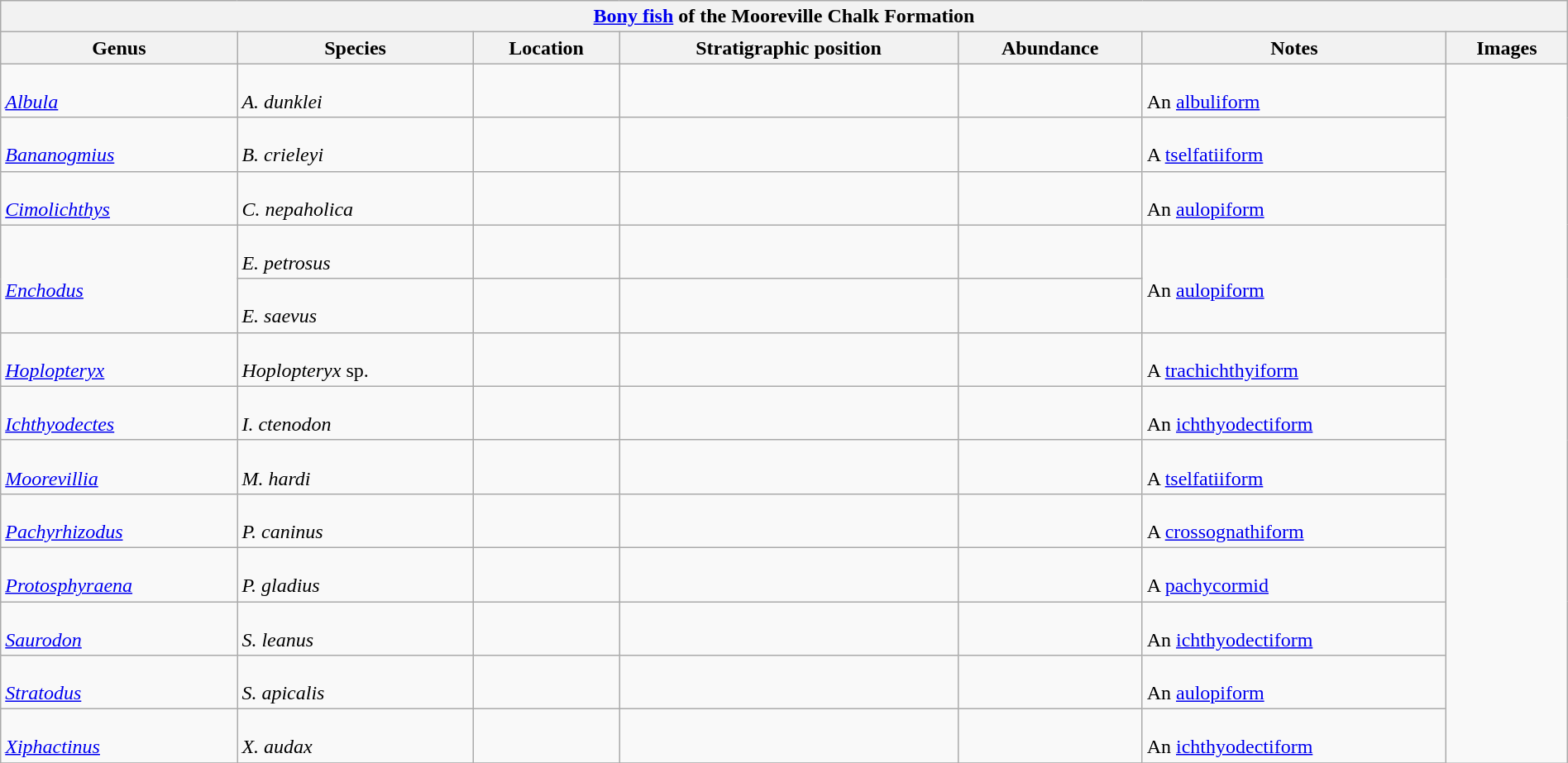<table class="wikitable" align="center" width="100%">
<tr>
<th colspan="7" align="center"><strong><a href='#'>Bony fish</a> of the Mooreville Chalk Formation</strong></th>
</tr>
<tr>
<th>Genus</th>
<th>Species</th>
<th>Location</th>
<th>Stratigraphic position</th>
<th>Abundance</th>
<th>Notes</th>
<th>Images</th>
</tr>
<tr>
<td><br><em><a href='#'>Albula</a></em></td>
<td><br><em>A. dunklei</em></td>
<td></td>
<td></td>
<td></td>
<td><br>An <a href='#'>albuliform</a></td>
<td rowspan="99"><br>


</td>
</tr>
<tr>
<td><br><em><a href='#'>Bananogmius</a></em></td>
<td><br><em>B. crieleyi</em></td>
<td></td>
<td></td>
<td></td>
<td><br>A <a href='#'>tselfatiiform</a></td>
</tr>
<tr>
<td><br><em><a href='#'>Cimolichthys</a></em></td>
<td><br><em>C. nepaholica</em></td>
<td></td>
<td></td>
<td></td>
<td><br>An <a href='#'>aulopiform</a></td>
</tr>
<tr>
<td rowspan="2"><br><em><a href='#'>Enchodus</a></em></td>
<td><br><em>E. petrosus</em></td>
<td></td>
<td></td>
<td></td>
<td rowspan="2"><br>An <a href='#'>aulopiform</a></td>
</tr>
<tr>
<td><br><em>E. saevus</em></td>
<td></td>
<td></td>
<td></td>
</tr>
<tr>
<td><br><em><a href='#'>Hoplopteryx</a></em></td>
<td><br><em>Hoplopteryx</em> sp.</td>
<td></td>
<td></td>
<td></td>
<td><br>A <a href='#'>trachichthyiform</a></td>
</tr>
<tr>
<td><br><em><a href='#'>Ichthyodectes</a></em></td>
<td><br><em>I. ctenodon</em></td>
<td></td>
<td></td>
<td></td>
<td><br>An <a href='#'>ichthyodectiform</a></td>
</tr>
<tr>
<td><br><em><a href='#'>Moorevillia</a></em></td>
<td><br><em>M. hardi</em></td>
<td></td>
<td></td>
<td></td>
<td><br>A <a href='#'>tselfatiiform</a></td>
</tr>
<tr>
<td><br><em><a href='#'>Pachyrhizodus</a></em></td>
<td><br><em>P. caninus</em></td>
<td></td>
<td></td>
<td></td>
<td><br>A <a href='#'>crossognathiform</a></td>
</tr>
<tr>
<td><br><em><a href='#'>Protosphyraena</a></em></td>
<td><br><em>P. gladius</em></td>
<td></td>
<td></td>
<td></td>
<td><br>A <a href='#'>pachycormid</a></td>
</tr>
<tr>
<td><br><em><a href='#'>Saurodon</a></em></td>
<td><br><em>S. leanus</em></td>
<td></td>
<td></td>
<td></td>
<td><br>An <a href='#'>ichthyodectiform</a></td>
</tr>
<tr>
<td><br><em><a href='#'>Stratodus</a></em></td>
<td><br><em>S. apicalis</em></td>
<td></td>
<td></td>
<td></td>
<td><br>An <a href='#'>aulopiform</a></td>
</tr>
<tr>
<td><br><em><a href='#'>Xiphactinus</a></em></td>
<td><br><em>X. audax</em></td>
<td></td>
<td></td>
<td></td>
<td><br>An <a href='#'>ichthyodectiform</a></td>
</tr>
<tr>
</tr>
</table>
